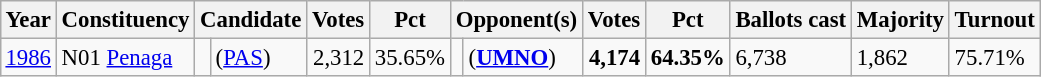<table class="wikitable" style="margin:0.5em ; font-size:95%">
<tr>
<th>Year</th>
<th>Constituency</th>
<th colspan=2>Candidate</th>
<th>Votes</th>
<th>Pct</th>
<th colspan=2>Opponent(s)</th>
<th>Votes</th>
<th>Pct</th>
<th>Ballots cast</th>
<th>Majority</th>
<th>Turnout</th>
</tr>
<tr>
<td><a href='#'>1986</a></td>
<td>N01 <a href='#'>Penaga</a></td>
<td></td>
<td> (<a href='#'>PAS</a>)</td>
<td style="text-align:right">2,312</td>
<td>35.65%</td>
<td></td>
<td> (<a href='#'><strong>UMNO</strong></a>)</td>
<td style="text-align:right"><strong>4,174</strong></td>
<td><strong>64.35%</strong></td>
<td>6,738</td>
<td>1,862</td>
<td>75.71%</td>
</tr>
</table>
